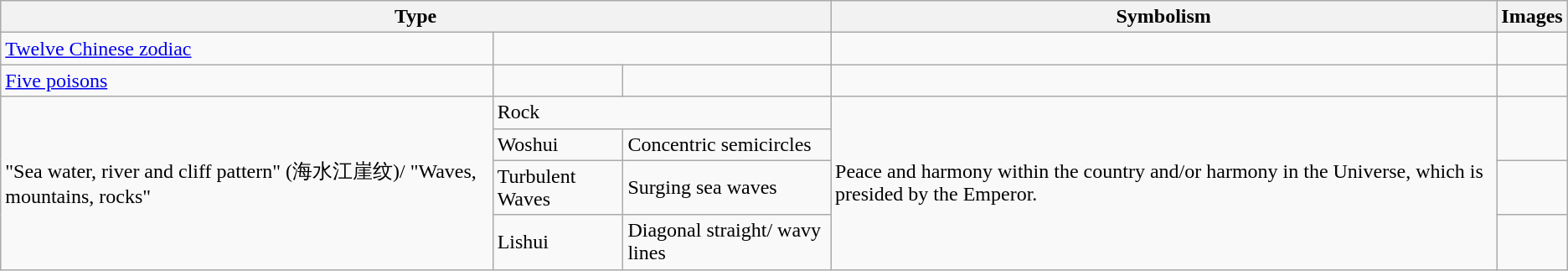<table class="wikitable">
<tr>
<th colspan="3">Type</th>
<th>Symbolism</th>
<th>Images</th>
</tr>
<tr>
<td><a href='#'>Twelve Chinese zodiac</a></td>
<td colspan="2"></td>
<td></td>
<td></td>
</tr>
<tr>
<td><a href='#'>Five poisons</a></td>
<td></td>
<td></td>
<td></td>
<td></td>
</tr>
<tr>
<td rowspan="4">"Sea water, river and cliff pattern" (海水江崖纹)/ "Waves, mountains, rocks"</td>
<td colspan="2">Rock</td>
<td rowspan="4">Peace and harmony within the country and/or harmony in the Universe, which is presided by the Emperor.</td>
<td rowspan="2"></td>
</tr>
<tr>
<td>Woshui</td>
<td>Concentric semicircles</td>
</tr>
<tr>
<td>Turbulent Waves</td>
<td>Surging sea waves</td>
<td></td>
</tr>
<tr>
<td>Lishui</td>
<td>Diagonal straight/ wavy lines</td>
<td></td>
</tr>
</table>
